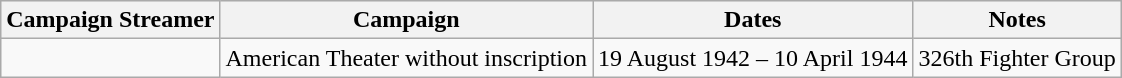<table class="wikitable">
<tr style="background:#efefef;">
<th>Campaign Streamer</th>
<th>Campaign</th>
<th>Dates</th>
<th>Notes</th>
</tr>
<tr>
<td></td>
<td>American Theater without inscription</td>
<td>19 August 1942 – 10 April 1944</td>
<td>326th Fighter Group</td>
</tr>
</table>
